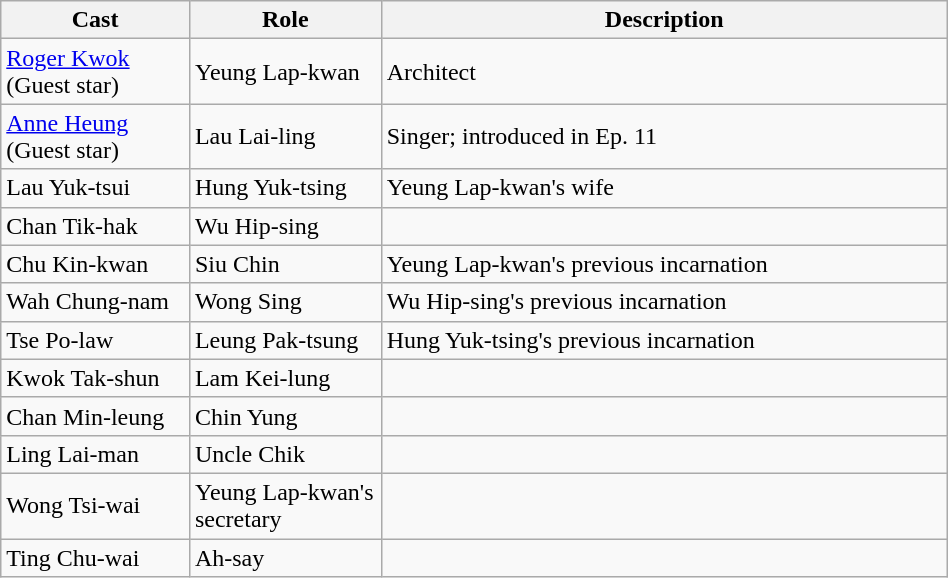<table class="wikitable" width="50%">
<tr>
<th style="width:10%">Cast</th>
<th style="width:10%">Role</th>
<th style="width:30%">Description</th>
</tr>
<tr>
<td><a href='#'>Roger Kwok</a><br>(Guest star)</td>
<td>Yeung Lap-kwan</td>
<td>Architect</td>
</tr>
<tr>
<td><a href='#'>Anne Heung</a><br>(Guest star)</td>
<td>Lau Lai-ling</td>
<td>Singer; introduced in Ep. 11</td>
</tr>
<tr>
<td>Lau Yuk-tsui</td>
<td>Hung Yuk-tsing</td>
<td>Yeung Lap-kwan's wife</td>
</tr>
<tr>
<td>Chan Tik-hak</td>
<td>Wu Hip-sing</td>
<td></td>
</tr>
<tr>
<td>Chu Kin-kwan</td>
<td>Siu Chin</td>
<td>Yeung Lap-kwan's previous incarnation</td>
</tr>
<tr>
<td>Wah Chung-nam</td>
<td>Wong Sing</td>
<td>Wu Hip-sing's previous incarnation</td>
</tr>
<tr>
<td>Tse Po-law</td>
<td>Leung Pak-tsung</td>
<td>Hung Yuk-tsing's previous incarnation</td>
</tr>
<tr>
<td>Kwok Tak-shun</td>
<td>Lam Kei-lung</td>
<td></td>
</tr>
<tr>
<td>Chan Min-leung</td>
<td>Chin Yung</td>
<td></td>
</tr>
<tr>
<td>Ling Lai-man</td>
<td>Uncle Chik</td>
<td></td>
</tr>
<tr>
<td>Wong Tsi-wai</td>
<td>Yeung Lap-kwan's secretary</td>
<td></td>
</tr>
<tr>
<td>Ting Chu-wai</td>
<td>Ah-say</td>
<td></td>
</tr>
</table>
